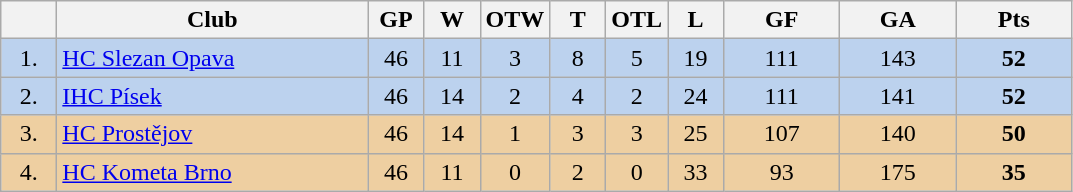<table class="wikitable">
<tr>
<th width="30"></th>
<th width="200">Club</th>
<th width="30">GP</th>
<th width="30">W</th>
<th width="30">OTW</th>
<th width="30">T</th>
<th width="30">OTL</th>
<th width="30">L</th>
<th width="70">GF</th>
<th width="70">GA</th>
<th width="70">Pts</th>
</tr>
<tr bgcolor="#BCD2EE" align="center">
<td>1.</td>
<td align="left"><a href='#'>HC Slezan Opava</a></td>
<td>46</td>
<td>11</td>
<td>3</td>
<td>8</td>
<td>5</td>
<td>19</td>
<td>111</td>
<td>143</td>
<td><strong>52</strong></td>
</tr>
<tr bgcolor="#BCD2EE" align="center">
<td>2.</td>
<td align="left"><a href='#'>IHC Písek</a></td>
<td>46</td>
<td>14</td>
<td>2</td>
<td>4</td>
<td>2</td>
<td>24</td>
<td>111</td>
<td>141</td>
<td><strong>52</strong></td>
</tr>
<tr bgcolor="#EECFA1" align="center">
<td>3.</td>
<td align="left"><a href='#'>HC Prostějov</a></td>
<td>46</td>
<td>14</td>
<td>1</td>
<td>3</td>
<td>3</td>
<td>25</td>
<td>107</td>
<td>140</td>
<td><strong>50</strong></td>
</tr>
<tr bgcolor="#EECFA1" align="center">
<td>4.</td>
<td align="left"><a href='#'>HC Kometa Brno</a></td>
<td>46</td>
<td>11</td>
<td>0</td>
<td>2</td>
<td>0</td>
<td>33</td>
<td>93</td>
<td>175</td>
<td><strong>35</strong></td>
</tr>
</table>
